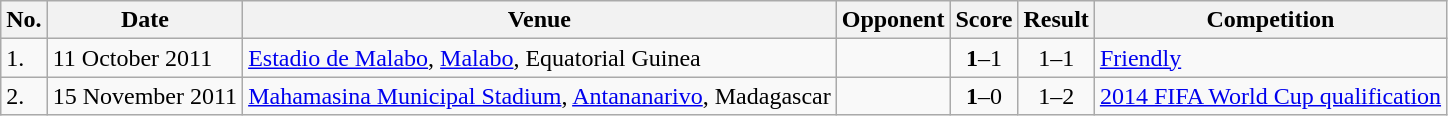<table class="wikitable" style="font-size:100%;">
<tr>
<th>No.</th>
<th>Date</th>
<th>Venue</th>
<th>Opponent</th>
<th>Score</th>
<th>Result</th>
<th>Competition</th>
</tr>
<tr>
<td>1.</td>
<td>11 October 2011</td>
<td><a href='#'>Estadio de Malabo</a>, <a href='#'>Malabo</a>, Equatorial Guinea</td>
<td></td>
<td align=center><strong>1</strong>–1</td>
<td align=center>1–1</td>
<td><a href='#'>Friendly</a></td>
</tr>
<tr>
<td>2.</td>
<td>15 November 2011</td>
<td><a href='#'>Mahamasina Municipal Stadium</a>, <a href='#'>Antananarivo</a>, Madagascar</td>
<td></td>
<td align=center><strong>1</strong>–0</td>
<td align=center>1–2</td>
<td><a href='#'>2014 FIFA World Cup qualification</a></td>
</tr>
</table>
